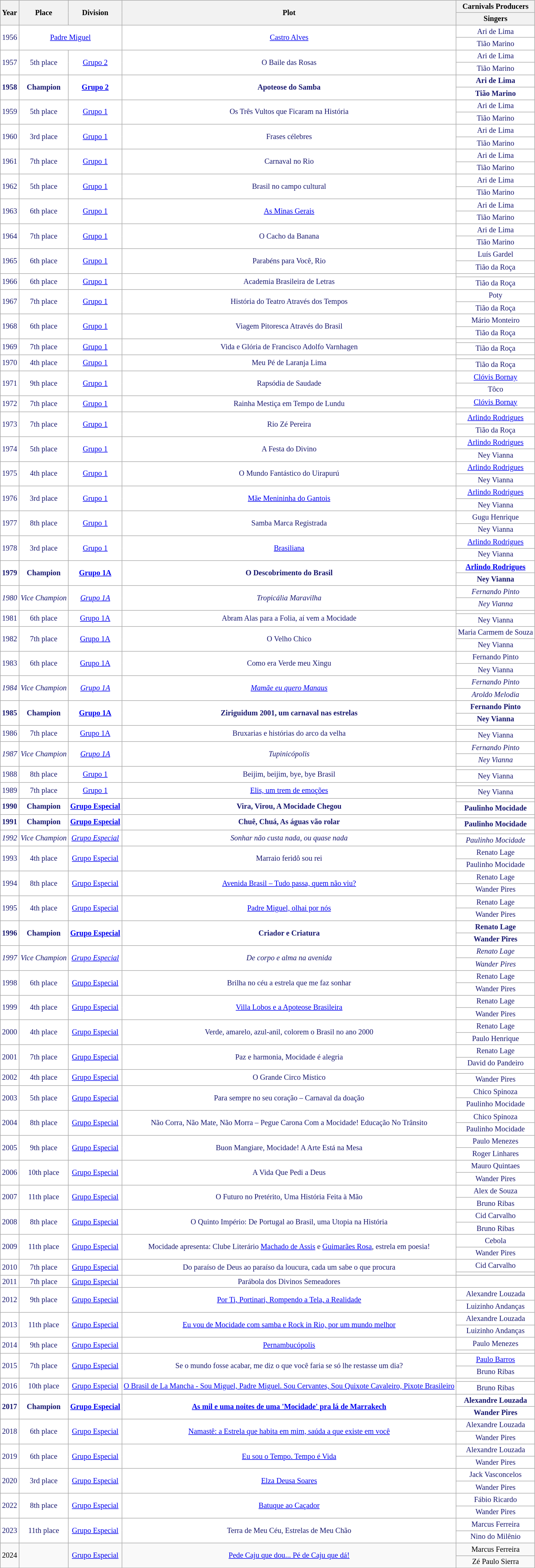<table class="wikitable sortable" style="text-align:center; font-size:85%">
<tr align="center">
<th rowspan="2">Year</th>
<th rowspan="2">Place</th>
<th rowspan="2">Division</th>
<th rowspan="2">Plot</th>
<th>Carnivals Producers</th>
</tr>
<tr align="center">
<th>Singers</th>
</tr>
<tr style="background-color:white; color:midnightblue; text:align=center">
<td rowspan="2">1956</td>
<td colspan="2"  rowspan="2"><a href='#'>Padre Miguel</a></td>
<td rowspan="2"><a href='#'>Castro Alves</a></td>
<td>Ari de Lima</td>
</tr>
<tr style="background-color:white; color:midnightblue; text:align=center">
<td>Tião Marino</td>
</tr>
<tr style="background-color:white; color:midnightblue; text:align=center">
<td rowspan="2">1957</td>
<td rowspan="2">5th place</td>
<td rowspan="2"><a href='#'>Grupo 2</a></td>
<td rowspan="2">O Baile das Rosas</td>
<td>Ari de Lima</td>
</tr>
<tr style="background-color:white; color:midnightblue; text:align=center">
<td>Tião Marino</td>
</tr>
<tr style="background-color:white; color:midnightblue; text:align=center">
<td rowspan="2"><strong>1958</strong></td>
<td rowspan="2"><strong>Champion</strong></td>
<td rowspan="2"><strong><a href='#'>Grupo 2</a></strong></td>
<td rowspan="2"><strong>Apoteose do Samba</strong></td>
<td><strong>Ari de Lima</strong></td>
</tr>
<tr style="background-color:white; color:midnightblue; text:align=center">
<td><strong>Tião Marino</strong></td>
</tr>
<tr style="background-color:white; color:midnightblue; text:align=center">
<td rowspan="2">1959</td>
<td rowspan="2">5th place</td>
<td rowspan="2"><a href='#'>Grupo 1</a></td>
<td rowspan="2">Os Três Vultos que Ficaram na História</td>
<td>Ari de Lima</td>
</tr>
<tr style="background-color:white; color:midnightblue; text:align=center">
<td>Tião Marino</td>
</tr>
<tr style="background-color:white; color:midnightblue; text:align=center">
<td rowspan="2">1960</td>
<td rowspan="2">3rd place</td>
<td rowspan="2"><a href='#'>Grupo 1</a></td>
<td rowspan="2">Frases célebres</td>
<td>Ari de Lima</td>
</tr>
<tr style="background-color:white; color:midnightblue; text:align=center">
<td>Tião Marino</td>
</tr>
<tr style="background-color:white; color:midnightblue; text:align=center">
<td rowspan="2">1961</td>
<td rowspan="2">7th place</td>
<td rowspan="2"><a href='#'>Grupo 1</a></td>
<td rowspan="2">Carnaval no Rio</td>
<td>Ari de Lima</td>
</tr>
<tr style="background-color:white; color:midnightblue; text:align=center">
<td>Tião Marino</td>
</tr>
<tr style="background-color:white; color:midnightblue; text:align=center">
<td rowspan="2">1962</td>
<td rowspan="2">5th place</td>
<td rowspan="2"><a href='#'>Grupo 1</a></td>
<td rowspan="2">Brasil no campo cultural</td>
<td>Ari de Lima</td>
</tr>
<tr style="background-color:white; color:midnightblue; text:align=center">
<td>Tião Marino</td>
</tr>
<tr style="background-color:white; color:midnightblue; text:align=center">
<td rowspan="2">1963</td>
<td rowspan="2">6th place</td>
<td rowspan="2"><a href='#'>Grupo 1</a></td>
<td rowspan="2"><a href='#'>As Minas Gerais</a></td>
<td>Ari de Lima</td>
</tr>
<tr style="background-color:white; color:midnightblue; text:align=center">
<td>Tião Marino</td>
</tr>
<tr style="background-color:white; color:midnightblue; text:align=center">
<td rowspan="2">1964</td>
<td rowspan="2">7th place</td>
<td rowspan="2"><a href='#'>Grupo 1</a></td>
<td rowspan="2">O Cacho da Banana</td>
<td>Ari de Lima</td>
</tr>
<tr style="background-color:white; color:midnightblue; text:align=center">
<td>Tião Marino</td>
</tr>
<tr style="background-color:white; color:midnightblue; text:align=center">
<td rowspan="2">1965</td>
<td rowspan="2">6th place</td>
<td rowspan="2"><a href='#'>Grupo 1</a></td>
<td rowspan="2">Parabéns para Você, Rio</td>
<td>Luís Gardel</td>
</tr>
<tr style="background-color:white; color:midnightblue; text:align=center">
<td>Tião da Roça</td>
</tr>
<tr style="background-color:white; color:midnightblue; text:align=center">
<td rowspan="2">1966</td>
<td rowspan="2">6th place</td>
<td rowspan="2"><a href='#'>Grupo 1</a></td>
<td rowspan="2">Academia Brasileira de Letras</td>
<td></td>
</tr>
<tr style="background-color:white; color:midnightblue; text:align=center">
<td>Tião da Roça</td>
</tr>
<tr style="background-color:white; color:midnightblue; text:align=center">
<td rowspan="2">1967</td>
<td rowspan="2">7th place</td>
<td rowspan="2"><a href='#'>Grupo 1</a></td>
<td rowspan="2">História do Teatro Através dos Tempos</td>
<td>Poty</td>
</tr>
<tr style="background-color:white; color:midnightblue; text:align=center">
<td>Tião da Roça</td>
</tr>
<tr style="background-color:white; color:midnightblue; text:align=center">
<td rowspan="2">1968</td>
<td rowspan="2">6th place</td>
<td rowspan="2"><a href='#'>Grupo 1</a></td>
<td rowspan="2">Viagem Pitoresca Através do Brasil</td>
<td>Mário Monteiro</td>
</tr>
<tr style="background-color:white; color:midnightblue; text:align=center">
<td>Tião da Roça</td>
</tr>
<tr style="background-color:white; color:midnightblue; text:align=center">
<td rowspan="2">1969</td>
<td rowspan="2">7th place</td>
<td rowspan="2"><a href='#'>Grupo 1</a></td>
<td rowspan="2">Vida e Glória de Francisco Adolfo Varnhagen</td>
<td></td>
</tr>
<tr style="background-color:white; color:midnightblue; text:align=center">
<td>Tião da Roça</td>
</tr>
<tr style="background-color:white; color:midnightblue; text:align=center">
<td rowspan="2">1970</td>
<td rowspan="2">4th place</td>
<td rowspan="2"><a href='#'>Grupo 1</a></td>
<td rowspan="2">Meu Pé de Laranja Lima</td>
<td></td>
</tr>
<tr style="background-color:white; color:midnightblue; text:align=center">
<td>Tião da Roça</td>
</tr>
<tr style="background-color:white; color:midnightblue; text:align=center">
<td rowspan="2">1971</td>
<td rowspan="2">9th place</td>
<td rowspan="2"><a href='#'>Grupo 1</a></td>
<td rowspan="2">Rapsódia de Saudade</td>
<td><a href='#'>Clóvis Bornay</a></td>
</tr>
<tr style="background-color:white; color:midnightblue; text:align=center">
<td>Tôco</td>
</tr>
<tr style="background-color:white; color:midnightblue; text:align=center">
<td rowspan="2">1972</td>
<td rowspan="2">7th place</td>
<td rowspan="2"><a href='#'>Grupo 1</a></td>
<td rowspan="2">Rainha Mestiça em Tempo de Lundu</td>
<td><a href='#'>Clóvis Bornay</a></td>
</tr>
<tr style="background-color:white; color:midnightblue; text:align=center">
<td></td>
</tr>
<tr style="background-color:white; color:midnightblue; text:align=center">
<td rowspan="2">1973</td>
<td rowspan="2">7th place</td>
<td rowspan="2"><a href='#'>Grupo 1</a></td>
<td rowspan="2">Rio Zé Pereira</td>
<td><a href='#'>Arlindo Rodrigues</a></td>
</tr>
<tr style="background-color:white; color:midnightblue; text:align=center">
<td>Tião da Roça</td>
</tr>
<tr style="background-color:white; color:midnightblue; text:align=center">
<td rowspan="2">1974</td>
<td rowspan="2">5th place</td>
<td rowspan="2"><a href='#'>Grupo 1</a></td>
<td rowspan="2">A Festa do Divino</td>
<td><a href='#'>Arlindo Rodrigues</a></td>
</tr>
<tr style="background-color:white; color:midnightblue; text:align=center">
<td>Ney Vianna</td>
</tr>
<tr style="background-color:white; color:midnightblue; text:align=center">
<td rowspan="2">1975</td>
<td rowspan="2">4th place</td>
<td rowspan="2"><a href='#'>Grupo 1</a></td>
<td rowspan="2">O Mundo Fantástico do Uirapurú</td>
<td><a href='#'>Arlindo Rodrigues</a></td>
</tr>
<tr style="background-color:white; color:midnightblue; text:align=center">
<td>Ney Vianna</td>
</tr>
<tr style="background-color:white; color:midnightblue; text:align=center">
<td rowspan="2">1976</td>
<td rowspan="2">3rd place</td>
<td rowspan="2"><a href='#'>Grupo 1</a></td>
<td rowspan="2"><a href='#'>Mãe Menininha do Gantois</a></td>
<td><a href='#'>Arlindo Rodrigues</a></td>
</tr>
<tr style="background-color:white; color:midnightblue; text:align=center">
<td>Ney Vianna</td>
</tr>
<tr style="background-color:white; color:midnightblue; text:align=center">
<td rowspan="2">1977</td>
<td rowspan="2">8th place</td>
<td rowspan="2"><a href='#'>Grupo 1</a></td>
<td rowspan="2">Samba Marca Registrada</td>
<td>Gugu Henrique</td>
</tr>
<tr style="background-color:white; color:midnightblue; text:align=center">
<td>Ney Vianna</td>
</tr>
<tr style="background-color:white; color:midnightblue; text:align=center">
<td rowspan="2">1978</td>
<td rowspan="2">3rd place</td>
<td rowspan="2"><a href='#'>Grupo 1</a></td>
<td rowspan="2"><a href='#'>Brasiliana</a></td>
<td><a href='#'>Arlindo Rodrigues</a></td>
</tr>
<tr style="background-color:white; color:midnightblue; text:align=center">
<td>Ney Vianna</td>
</tr>
<tr style="background-color:white; color:midnightblue; text:align=center">
<td rowspan="2"><strong>1979</strong></td>
<td rowspan="2"><strong>Champion</strong></td>
<td rowspan="2"><strong><a href='#'>Grupo 1A</a></strong></td>
<td rowspan="2"><strong>O Descobrimento do Brasil</strong></td>
<td><strong><a href='#'>Arlindo Rodrigues</a></strong></td>
</tr>
<tr style="background-color:white; color:midnightblue; text:align=center">
<td><strong>Ney Vianna</strong></td>
</tr>
<tr style="background-color:white; color:midnightblue; text:align=center">
<td rowspan="2"><em>1980</em></td>
<td rowspan="2"><em>Vice Champion</em></td>
<td rowspan="2"><em><a href='#'>Grupo 1A</a></em></td>
<td rowspan="2"><em>Tropicália Maravilha</em></td>
<td><em>Fernando Pinto</em></td>
</tr>
<tr style="background-color:white; color:midnightblue; text:align=center">
<td><em>Ney Vianna</em></td>
</tr>
<tr style="background-color:white; color:midnightblue; text:align=center">
<td rowspan="2">1981</td>
<td rowspan="2">6th place</td>
<td rowspan="2"><a href='#'>Grupo 1A</a></td>
<td rowspan="2">Abram Alas para a Folia, aí vem a Mocidade</td>
<td></td>
</tr>
<tr style="background-color:white; color:midnightblue; text:align=center">
<td>Ney Vianna</td>
</tr>
<tr style="background-color:white; color:midnightblue; text:align=center">
<td rowspan="2">1982</td>
<td rowspan="2">7th place</td>
<td rowspan="2"><a href='#'>Grupo 1A</a></td>
<td rowspan="2">O Velho Chico</td>
<td>Maria Carmem de Souza</td>
</tr>
<tr style="background-color:white; color:midnightblue; text:align=center">
<td>Ney Vianna</td>
</tr>
<tr style="background-color:white; color:midnightblue; text:align=center">
<td rowspan="2">1983</td>
<td rowspan="2">6th place</td>
<td rowspan="2"><a href='#'>Grupo 1A</a></td>
<td rowspan="2">Como era Verde meu Xingu</td>
<td>Fernando Pinto</td>
</tr>
<tr style="background-color:white; color:midnightblue; text:align=center">
<td>Ney Vianna</td>
</tr>
<tr style="background-color:white; color:midnightblue; text:align=center">
<td rowspan="2"><em>1984</em></td>
<td rowspan="2"><em>Vice Champion</em></td>
<td rowspan="2"><em><a href='#'>Grupo 1A</a></em></td>
<td rowspan="2"><em><a href='#'>Mamãe eu quero Manaus</a></em></td>
<td><em>Fernando Pinto</em></td>
</tr>
<tr style="background-color:white; color:midnightblue; text:align=center">
<td><em>Aroldo Melodia</em></td>
</tr>
<tr style="background-color:white; color:midnightblue; text:align=center">
<td rowspan="2"><strong>1985</strong></td>
<td rowspan="2"><strong>Champion</strong></td>
<td rowspan="2"><strong><a href='#'>Grupo 1A</a></strong></td>
<td rowspan="2"><strong>Ziriguidum 2001, um carnaval nas estrelas</strong></td>
<td><strong>Fernando Pinto</strong></td>
</tr>
<tr style="background-color:white; color:midnightblue; text:align=center">
<td><strong>Ney Vianna</strong></td>
</tr>
<tr style="background-color:white; color:midnightblue; text:align=center">
<td rowspan="2">1986</td>
<td rowspan="2">7th place</td>
<td rowspan="2"><a href='#'>Grupo 1A</a></td>
<td rowspan="2">Bruxarias e histórias do arco da velha</td>
<td></td>
</tr>
<tr style="background-color:white; color:midnightblue; text:align=center">
<td>Ney Vianna</td>
</tr>
<tr style="background-color:white; color:midnightblue; text:align=center">
<td rowspan="2"><em>1987</em></td>
<td rowspan="2"><em>Vice Champion</em></td>
<td rowspan="2"><em><a href='#'>Grupo 1A</a></em></td>
<td rowspan="2"><em>Tupinicópolis</em></td>
<td><em>Fernando Pinto</em></td>
</tr>
<tr style="background-color:white; color:midnightblue; text:align=center">
<td><em>Ney Vianna</em></td>
</tr>
<tr style="background-color:white; color:midnightblue; text:align=center">
<td rowspan="2">1988</td>
<td rowspan="2">8th place</td>
<td rowspan="2"><a href='#'>Grupo 1</a></td>
<td rowspan="2">Beijim, beijim, bye, bye Brasil</td>
<td></td>
</tr>
<tr style="background-color:white; color:midnightblue; text:align=center">
<td>Ney Vianna</td>
</tr>
<tr style="background-color:white; color:midnightblue; text:align=center">
<td rowspan="2">1989</td>
<td rowspan="2">7th place</td>
<td rowspan="2"><a href='#'>Grupo 1</a></td>
<td rowspan="2"><a href='#'>Elis, um trem de emoções</a></td>
<td></td>
</tr>
<tr style="background-color:white; color:midnightblue; text:align=center">
<td>Ney Vianna</td>
</tr>
<tr style="background-color:white; color:midnightblue; text:align=center">
<td rowspan="2"><strong>1990</strong></td>
<td rowspan="2"><strong>Champion</strong></td>
<td rowspan="2"><strong><a href='#'>Grupo Especial</a></strong></td>
<td rowspan="2"><strong>Vira, Virou, A Mocidade Chegou</strong></td>
<td><strong></strong></td>
</tr>
<tr style="background-color:white; color:midnightblue; text:align=center">
<td><strong>Paulinho Mocidade</strong></td>
</tr>
<tr style="background-color:white; color:midnightblue; text:align=center">
<td rowspan="2"><strong>1991</strong></td>
<td rowspan="2"><strong>Champion</strong></td>
<td rowspan="2"><strong><a href='#'>Grupo Especial</a></strong></td>
<td rowspan="2"><strong>Chuê, Chuá, As águas vão rolar</strong></td>
<td><strong></strong></td>
</tr>
<tr style="background-color:white; color:midnightblue; text:align=center">
<td><strong>Paulinho Mocidade</strong></td>
</tr>
<tr style="background-color:white; color:midnightblue; text:align=center">
<td rowspan="2"><em>1992</em></td>
<td rowspan="2"><em>Vice Champion</em></td>
<td rowspan="2"><em><a href='#'>Grupo Especial</a></em></td>
<td rowspan="2"><em>Sonhar não custa nada, ou quase nada</em></td>
<td><em></em></td>
</tr>
<tr style="background-color:white; color:midnightblue; text:align=center">
<td><em>Paulinho Mocidade</em></td>
</tr>
<tr style="background-color:white; color:midnightblue; text:align=center">
<td rowspan="2">1993</td>
<td rowspan="2">4th place</td>
<td rowspan="2"><a href='#'>Grupo Especial</a></td>
<td rowspan="2">Marraio feridô sou rei</td>
<td>Renato Lage</td>
</tr>
<tr style="background-color:white; color:midnightblue; text:align=center">
<td>Paulinho Mocidade</td>
</tr>
<tr style="background-color:white; color:midnightblue; text:align=center">
<td rowspan="2">1994</td>
<td rowspan="2">8th place</td>
<td rowspan="2"><a href='#'>Grupo Especial</a></td>
<td rowspan="2"><a href='#'>Avenida Brasil – Tudo passa, quem não viu?</a></td>
<td>Renato Lage</td>
</tr>
<tr style="background-color:white; color:midnightblue; text:align=center">
<td>Wander Pires</td>
</tr>
<tr style="background-color:white; color:midnightblue; text:align=center">
<td rowspan="2">1995</td>
<td rowspan="2">4th place</td>
<td rowspan="2"><a href='#'>Grupo Especial</a></td>
<td rowspan="2"><a href='#'>Padre Miguel, olhai por nós</a></td>
<td>Renato Lage</td>
</tr>
<tr style="background-color:white; color:midnightblue; text:align=center">
<td>Wander Pires</td>
</tr>
<tr style="background-color:white; color:midnightblue; text:align=center">
<td rowspan="2"><strong>1996</strong></td>
<td rowspan="2"><strong>Champion</strong></td>
<td rowspan="2"><strong><a href='#'>Grupo Especial</a></strong></td>
<td rowspan="2"><strong>Criador e Criatura</strong></td>
<td><strong>Renato Lage</strong></td>
</tr>
<tr style="background-color:white; color:midnightblue; text:align=center">
<td><strong>Wander Pires</strong></td>
</tr>
<tr style="background-color:white; color:midnightblue; text:align=center">
<td rowspan="2"><em>1997</em></td>
<td rowspan="2"><em>Vice Champion</em></td>
<td rowspan="2"><em><a href='#'>Grupo Especial</a></em></td>
<td rowspan="2"><em>De corpo e alma na avenida</em></td>
<td><em>Renato Lage</em></td>
</tr>
<tr style="background-color:white; color:midnightblue; text:align=center">
<td><em>Wander Pires</em></td>
</tr>
<tr style="background-color:white; color:midnightblue; text:align=center">
<td rowspan="2">1998</td>
<td rowspan="2">6th place</td>
<td rowspan="2"><a href='#'>Grupo Especial</a></td>
<td rowspan="2">Brilha no céu a estrela que me faz sonhar</td>
<td>Renato Lage</td>
</tr>
<tr style="background-color:white; color:midnightblue; text:align=center">
<td>Wander Pires</td>
</tr>
<tr style="background-color:white; color:midnightblue; text:align=center">
<td rowspan="2">1999</td>
<td rowspan="2">4th place</td>
<td rowspan="2"><a href='#'>Grupo Especial</a></td>
<td rowspan="2"><a href='#'>Villa Lobos e a Apoteose Brasileira</a></td>
<td>Renato Lage</td>
</tr>
<tr style="background-color:white; color:midnightblue; text:align=center">
<td>Wander Pires</td>
</tr>
<tr style="background-color:white; color:midnightblue; text:align=center">
<td rowspan="2">2000</td>
<td rowspan="2">4th place</td>
<td rowspan="2"><a href='#'>Grupo Especial</a></td>
<td rowspan="2">Verde, amarelo, azul-anil, colorem o Brasil no ano 2000</td>
<td>Renato Lage</td>
</tr>
<tr style="background-color:white; color:midnightblue; text:align=center">
<td>Paulo Henrique</td>
</tr>
<tr style="background-color:white; color:midnightblue; text:align=center">
<td rowspan="2">2001</td>
<td rowspan="2">7th place</td>
<td rowspan="2"><a href='#'>Grupo Especial</a></td>
<td rowspan="2">Paz e harmonia, Mocidade é alegria</td>
<td>Renato Lage</td>
</tr>
<tr style="background-color:white; color:midnightblue; text:align=center">
<td>David do Pandeiro</td>
</tr>
<tr style="background-color:white; color:midnightblue; text:align=center">
<td rowspan="2">2002</td>
<td rowspan="2">4th place</td>
<td rowspan="2"><a href='#'>Grupo Especial</a></td>
<td rowspan="2">O Grande Circo Místico</td>
<td></td>
</tr>
<tr style="background-color:white; color:midnightblue; text:align=center">
<td>Wander Pires</td>
</tr>
<tr style="background-color:white; color:midnightblue; text:align=center">
<td rowspan="2">2003</td>
<td rowspan="2">5th place</td>
<td rowspan="2"><a href='#'>Grupo Especial</a></td>
<td rowspan="2">Para sempre no seu coração – Carnaval da doação</td>
<td>Chico Spinoza</td>
</tr>
<tr style="background-color:white; color:midnightblue; text:align=center">
<td>Paulinho Mocidade</td>
</tr>
<tr style="background-color:white; color:midnightblue; text:align=center">
<td rowspan="2">2004</td>
<td rowspan="2">8th place</td>
<td rowspan="2"><a href='#'>Grupo Especial</a></td>
<td rowspan="2">Não Corra, Não Mate, Não Morra – Pegue Carona Com a Mocidade! Educação No Trânsito</td>
<td>Chico Spinoza</td>
</tr>
<tr style="background-color:white; color:midnightblue; text:align=center">
<td>Paulinho Mocidade</td>
</tr>
<tr style="background-color:white; color:midnightblue; text:align=center">
<td rowspan="2">2005</td>
<td rowspan="2">9th place</td>
<td rowspan="2"><a href='#'>Grupo Especial</a></td>
<td rowspan="2">Buon Mangiare, Mocidade! A Arte Está na Mesa</td>
<td>Paulo Menezes</td>
</tr>
<tr style="background-color:white; color:midnightblue; text:align=center">
<td>Roger Linhares</td>
</tr>
<tr style="background-color:white; color:midnightblue; text:align=center">
<td rowspan="2">2006</td>
<td rowspan="2">10th place</td>
<td rowspan="2"><a href='#'>Grupo Especial</a></td>
<td rowspan="2">A Vida Que Pedi a Deus</td>
<td>Mauro Quintaes</td>
</tr>
<tr style="background-color:white; color:midnightblue; text:align=center">
<td>Wander Pires</td>
</tr>
<tr style="background-color:white; color:midnightblue; text:align=center">
<td rowspan="2">2007</td>
<td rowspan="2">11th place</td>
<td rowspan="2"><a href='#'>Grupo Especial</a></td>
<td rowspan="2">O Futuro no Pretérito, Uma História Feita à Mão</td>
<td>Alex de Souza</td>
</tr>
<tr style="background-color:white; color:midnightblue; text:align=center">
<td>Bruno Ribas</td>
</tr>
<tr style="background-color:white; color:midnightblue; text:align=center">
<td rowspan="2">2008</td>
<td rowspan="2">8th place</td>
<td rowspan="2"><a href='#'>Grupo Especial</a></td>
<td rowspan="2">O Quinto Império: De Portugal ao Brasil, uma Utopia na História</td>
<td>Cid Carvalho</td>
</tr>
<tr style="background-color:white; color:midnightblue; text:align=center">
<td>Bruno Ribas</td>
</tr>
<tr style="background-color:white; color:midnightblue; text:align=center">
<td rowspan="2">2009</td>
<td rowspan="2">11th place</td>
<td rowspan="2"><a href='#'>Grupo Especial</a></td>
<td rowspan="2">Mocidade apresenta: Clube Literário <a href='#'>Machado de Assis</a> e <a href='#'>Guimarães Rosa</a>, estrela em poesia!</td>
<td>Cebola</td>
</tr>
<tr style="background-color:white; color:midnightblue; text:align=center">
<td>Wander Pires</td>
</tr>
<tr style="background-color:white; color:midnightblue; text:align=center">
<td rowspan="2">2010</td>
<td rowspan="2">7th place</td>
<td rowspan="2"><a href='#'>Grupo Especial</a></td>
<td rowspan="2">Do paraíso de Deus ao paraíso da loucura, cada um sabe o que procura</td>
<td>Cid Carvalho</td>
</tr>
<tr style="background-color:white; color:midnightblue; text:align=center">
<td></td>
</tr>
<tr style="background-color:white; color:midnightblue; text:align=center">
<td rowspan="2">2011</td>
<td rowspan="2">7th place</td>
<td rowspan="2"><a href='#'>Grupo Especial</a></td>
<td rowspan="2">Parábola dos Divinos Semeadores</td>
</tr>
<tr style="background-color:white; color:midnightblue; text:align=center">
<td></td>
</tr>
<tr style="background-color:white; color:midnightblue; text:align=center">
<td rowspan="2">2012</td>
<td rowspan="2">9th place</td>
<td rowspan="2"><a href='#'>Grupo Especial</a></td>
<td rowspan="2"><a href='#'>Por Ti, Portinari, Rompendo a Tela, a Realidade</a></td>
<td>Alexandre Louzada</td>
</tr>
<tr style="background-color:white; color:midnightblue; text:align=center">
<td>Luizinho Andanças</td>
</tr>
<tr style="background-color:white; color:midnightblue; text:align=center">
<td rowspan="2">2013</td>
<td rowspan="2">11th place</td>
<td rowspan="2"><a href='#'>Grupo Especial</a></td>
<td rowspan="2"><a href='#'>Eu vou de Mocidade com samba e Rock in Rio, por um mundo melhor</a></td>
<td>Alexandre Louzada</td>
</tr>
<tr style="background-color:white; color:midnightblue; text:align=center">
<td>Luizinho Andanças</td>
</tr>
<tr style="background-color:white; color:midnightblue; text:align=center">
<td rowspan="2">2014</td>
<td rowspan="2">9th place</td>
<td rowspan="2"><a href='#'>Grupo Especial</a></td>
<td rowspan="2"><a href='#'>Pernambucópolis</a></td>
<td>Paulo Menezes</td>
</tr>
<tr style="background-color:white; color:midnightblue; text:align=center">
<td></td>
</tr>
<tr style="background-color:white; color:midnightblue; text:align=center">
<td rowspan="2">2015</td>
<td rowspan="2">7th place</td>
<td rowspan="2"><a href='#'>Grupo Especial</a></td>
<td rowspan="2">Se o mundo fosse acabar, me diz o que você faria se só lhe restasse um dia?</td>
<td><a href='#'>Paulo Barros</a></td>
</tr>
<tr style="background-color:white; color:midnightblue; text:align=center">
<td>Bruno Ribas</td>
</tr>
<tr style="background-color:white; color:midnightblue; text:align=center">
<td rowspan="2">2016</td>
<td rowspan="2">10th place</td>
<td rowspan="2"><a href='#'>Grupo Especial</a></td>
<td rowspan="2"><a href='#'>O Brasil de La Mancha - Sou Miguel, Padre Miguel. Sou Cervantes, Sou Quixote Cavaleiro, Pixote Brasileiro</a></td>
<td></td>
</tr>
<tr style="background-color:white; color:midnightblue; text:align=center">
<td>Bruno Ribas</td>
</tr>
<tr style="background-color:white; color:midnightblue; text:align=center">
<td rowspan="2"><strong>2017</strong></td>
<td rowspan="2"><strong>Champion</strong></td>
<td rowspan="2"><strong><a href='#'>Grupo Especial</a></strong></td>
<td rowspan="2"><strong><a href='#'>As mil e uma noites de uma 'Mocidade' pra lá de Marrakech</a></strong></td>
<td><strong>Alexandre Louzada</strong></td>
</tr>
<tr style="background-color:white; color:midnightblue; text:align=center">
<td><strong>Wander Pires</strong></td>
</tr>
<tr style="background-color:white; color:midnightblue; text:align=center">
<td rowspan="2">2018</td>
<td rowspan="2">6th place</td>
<td rowspan="2"><a href='#'>Grupo Especial</a></td>
<td rowspan="2"><a href='#'>Namastê: a Estrela que habita em mim, saúda a que existe em você</a></td>
<td>Alexandre Louzada</td>
</tr>
<tr style="background-color:white; color:midnightblue; text:align=center">
<td>Wander Pires</td>
</tr>
<tr style="background-color:white; color:midnightblue; text:align=center">
<td rowspan="2">2019</td>
<td rowspan="2">6th place</td>
<td rowspan="2"><a href='#'>Grupo Especial</a></td>
<td rowspan="2"><a href='#'>Eu sou o Tempo. Tempo é Vida</a></td>
<td>Alexandre Louzada</td>
</tr>
<tr style="background-color:white; color:midnightblue; text:align=center">
<td>Wander Pires</td>
</tr>
<tr style="background-color:white; color:midnightblue; text:align=center">
<td rowspan="2">2020</td>
<td rowspan="2">3rd place</td>
<td rowspan="2"><a href='#'>Grupo Especial</a></td>
<td rowspan="2"><a href='#'>Elza Deusa Soares</a></td>
<td>Jack Vasconcelos</td>
</tr>
<tr style="background-color:white; color:midnightblue; text:align=center">
<td>Wander Pires</td>
</tr>
<tr style="background-color:white; color:midnightblue; text:align=center">
<td rowspan="2">2022</td>
<td rowspan="2">8th place</td>
<td rowspan="2"><a href='#'>Grupo Especial</a></td>
<td rowspan="2"><a href='#'>Batuque ao Caçador</a></td>
<td>Fábio Ricardo</td>
</tr>
<tr style="background-color:white; color:midnightblue; text:align=center">
<td>Wander Pires</td>
</tr>
<tr style="background-color:white; color:midnightblue; text:align=center">
<td rowspan="2">2023</td>
<td rowspan="2">11th place</td>
<td rowspan="2"><a href='#'>Grupo Especial</a></td>
<td rowspan="2">Terra de Meu Céu, Estrelas de Meu Chão</td>
<td>Marcus Ferreira</td>
</tr>
<tr style="background-color:white; color:midnightblue; text:align=center">
<td>Nino do Milênio</td>
</tr>
<tr>
<td rowspan="2">2024</td>
<td rowspan="2"></td>
<td rowspan="2"><a href='#'>Grupo Especial</a></td>
<td rowspan="2"><a href='#'>Pede Caju que dou... Pé de Caju que dá!</a></td>
<td>Marcus Ferreira</td>
</tr>
<tr>
<td>Zé Paulo Sierra</td>
</tr>
</table>
